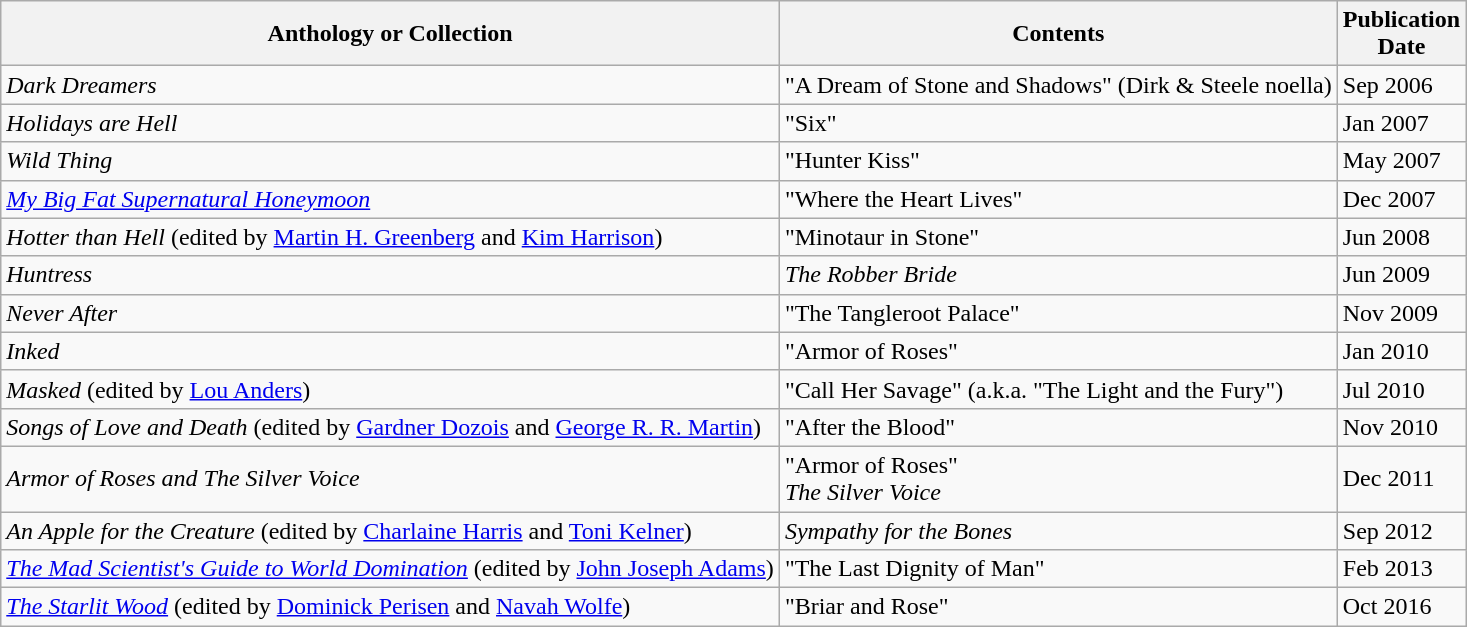<table class="wikitable">
<tr>
<th>Anthology or Collection</th>
<th>Contents</th>
<th>Publication<br>Date</th>
</tr>
<tr>
<td><em>Dark Dreamers</em></td>
<td>"A Dream of Stone and Shadows" (Dirk & Steele noella)</td>
<td>Sep 2006</td>
</tr>
<tr>
<td><em>Holidays are Hell</em></td>
<td>"Six"</td>
<td>Jan 2007</td>
</tr>
<tr>
<td><em>Wild Thing</em></td>
<td>"Hunter Kiss"</td>
<td>May 2007</td>
</tr>
<tr>
<td><em><a href='#'>My Big Fat Supernatural Honeymoon</a></em></td>
<td>"Where the Heart Lives"</td>
<td>Dec 2007</td>
</tr>
<tr>
<td><em>Hotter than Hell</em> (edited by <a href='#'>Martin H. Greenberg</a> and <a href='#'>Kim Harrison</a>)</td>
<td>"Minotaur in Stone"</td>
<td>Jun 2008</td>
</tr>
<tr>
<td><em>Huntress</em></td>
<td><em>The Robber Bride</em></td>
<td>Jun 2009</td>
</tr>
<tr>
<td><em>Never After</em></td>
<td>"The Tangleroot Palace"</td>
<td>Nov 2009</td>
</tr>
<tr>
<td><em>Inked</em></td>
<td>"Armor of Roses"</td>
<td>Jan 2010</td>
</tr>
<tr>
<td><em>Masked</em> (edited by <a href='#'>Lou Anders</a>)</td>
<td>"Call Her Savage" (a.k.a. "The Light and the Fury")</td>
<td>Jul 2010</td>
</tr>
<tr>
<td><em>Songs of Love and Death</em> (edited by <a href='#'>Gardner Dozois</a> and <a href='#'>George R. R. Martin</a>)</td>
<td>"After the Blood"</td>
<td>Nov 2010</td>
</tr>
<tr>
<td><em>Armor of Roses and The Silver Voice</em></td>
<td>"Armor of Roses"<br><em>The Silver Voice</em></td>
<td>Dec 2011</td>
</tr>
<tr>
<td><em>An Apple for the Creature</em> (edited by <a href='#'>Charlaine Harris</a> and <a href='#'>Toni Kelner</a>)</td>
<td><em>Sympathy for the Bones</em></td>
<td>Sep 2012</td>
</tr>
<tr>
<td><em><a href='#'>The Mad Scientist's Guide to World Domination</a></em> (edited by <a href='#'>John Joseph Adams</a>)</td>
<td>"The Last Dignity of Man"</td>
<td>Feb 2013</td>
</tr>
<tr>
<td><em><a href='#'>The Starlit Wood</a></em> (edited by <a href='#'>Dominick Perisen</a> and <a href='#'>Navah Wolfe</a>)</td>
<td>"Briar and Rose"</td>
<td>Oct 2016</td>
</tr>
</table>
